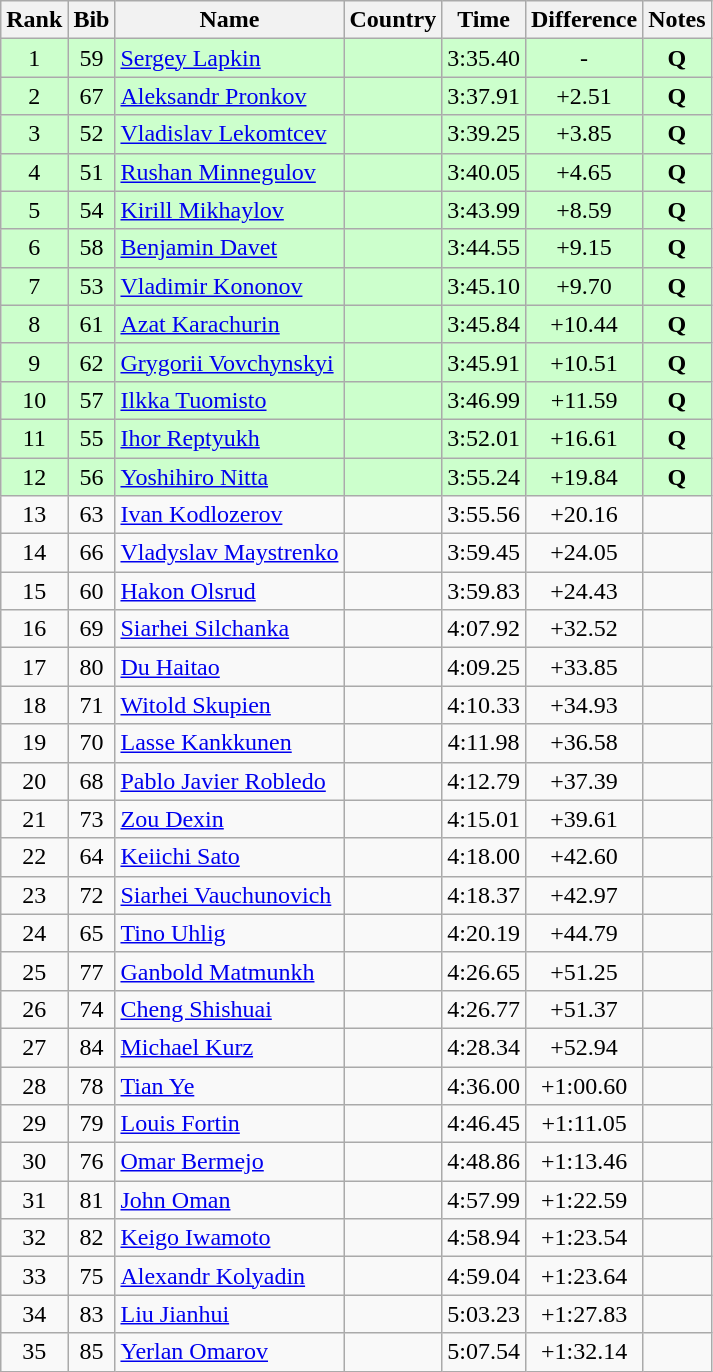<table class="wikitable sortable" style="text-align:center">
<tr>
<th>Rank</th>
<th>Bib</th>
<th>Name</th>
<th>Country</th>
<th>Time</th>
<th>Difference</th>
<th>Notes</th>
</tr>
<tr bgcolor=ccffcc>
<td>1</td>
<td>59</td>
<td align=left><a href='#'>Sergey Lapkin</a></td>
<td align=left></td>
<td>3:35.40</td>
<td>-</td>
<td><strong>Q</strong></td>
</tr>
<tr bgcolor=ccffcc>
<td>2</td>
<td>67</td>
<td align=left><a href='#'>Aleksandr Pronkov</a></td>
<td align=left></td>
<td>3:37.91</td>
<td>+2.51</td>
<td><strong>Q</strong></td>
</tr>
<tr bgcolor=ccffcc>
<td>3</td>
<td>52</td>
<td align=left><a href='#'>Vladislav Lekomtcev</a></td>
<td align=left></td>
<td>3:39.25</td>
<td>+3.85</td>
<td><strong>Q</strong></td>
</tr>
<tr bgcolor=ccffcc>
<td>4</td>
<td>51</td>
<td align=left><a href='#'>Rushan Minnegulov</a></td>
<td align=left></td>
<td>3:40.05</td>
<td>+4.65</td>
<td><strong>Q</strong></td>
</tr>
<tr bgcolor=ccffcc>
<td>5</td>
<td>54</td>
<td align=left><a href='#'>Kirill Mikhaylov</a></td>
<td align=left></td>
<td>3:43.99</td>
<td>+8.59</td>
<td><strong>Q</strong></td>
</tr>
<tr bgcolor=ccffcc>
<td>6</td>
<td>58</td>
<td align=left><a href='#'>Benjamin Davet</a></td>
<td align=left></td>
<td>3:44.55</td>
<td>+9.15</td>
<td><strong>Q</strong></td>
</tr>
<tr bgcolor=ccffcc>
<td>7</td>
<td>53</td>
<td align=left><a href='#'>Vladimir Kononov</a></td>
<td align=left></td>
<td>3:45.10</td>
<td>+9.70</td>
<td><strong>Q</strong></td>
</tr>
<tr bgcolor=ccffcc>
<td>8</td>
<td>61</td>
<td align=left><a href='#'>Azat Karachurin</a></td>
<td align=left></td>
<td>3:45.84</td>
<td>+10.44</td>
<td><strong>Q</strong></td>
</tr>
<tr bgcolor=ccffcc>
<td>9</td>
<td>62</td>
<td align=left><a href='#'>Grygorii Vovchynskyi</a></td>
<td align=left></td>
<td>3:45.91</td>
<td>+10.51</td>
<td><strong>Q</strong></td>
</tr>
<tr bgcolor=ccffcc>
<td>10</td>
<td>57</td>
<td align=left><a href='#'>Ilkka Tuomisto</a></td>
<td align=left></td>
<td>3:46.99</td>
<td>+11.59</td>
<td><strong>Q</strong></td>
</tr>
<tr bgcolor=ccffcc>
<td>11</td>
<td>55</td>
<td align=left><a href='#'>Ihor Reptyukh</a></td>
<td align=left></td>
<td>3:52.01</td>
<td>+16.61</td>
<td><strong>Q</strong></td>
</tr>
<tr bgcolor=ccffcc>
<td>12</td>
<td>56</td>
<td align=left><a href='#'>Yoshihiro Nitta</a></td>
<td align=left></td>
<td>3:55.24</td>
<td>+19.84</td>
<td><strong>Q</strong></td>
</tr>
<tr>
<td>13</td>
<td>63</td>
<td align=left><a href='#'>Ivan Kodlozerov</a></td>
<td align=left></td>
<td>3:55.56</td>
<td>+20.16</td>
<td></td>
</tr>
<tr>
<td>14</td>
<td>66</td>
<td align=left><a href='#'>Vladyslav Maystrenko</a></td>
<td align=left></td>
<td>3:59.45</td>
<td>+24.05</td>
<td></td>
</tr>
<tr>
<td>15</td>
<td>60</td>
<td align=left><a href='#'>Hakon Olsrud</a></td>
<td align=left></td>
<td>3:59.83</td>
<td>+24.43</td>
<td></td>
</tr>
<tr>
<td>16</td>
<td>69</td>
<td align=left><a href='#'>Siarhei Silchanka</a></td>
<td align=left></td>
<td>4:07.92</td>
<td>+32.52</td>
<td></td>
</tr>
<tr>
<td>17</td>
<td>80</td>
<td align=left><a href='#'>Du Haitao</a></td>
<td align=left></td>
<td>4:09.25</td>
<td>+33.85</td>
<td></td>
</tr>
<tr>
<td>18</td>
<td>71</td>
<td align=left><a href='#'>Witold Skupien</a></td>
<td align=left></td>
<td>4:10.33</td>
<td>+34.93</td>
<td></td>
</tr>
<tr>
<td>19</td>
<td>70</td>
<td align=left><a href='#'>Lasse Kankkunen</a></td>
<td align=left></td>
<td>4:11.98</td>
<td>+36.58</td>
<td></td>
</tr>
<tr>
<td>20</td>
<td>68</td>
<td align=left><a href='#'>Pablo Javier Robledo</a></td>
<td align=left></td>
<td>4:12.79</td>
<td>+37.39</td>
<td></td>
</tr>
<tr>
<td>21</td>
<td>73</td>
<td align=left><a href='#'>Zou Dexin</a></td>
<td align=left></td>
<td>4:15.01</td>
<td>+39.61</td>
<td></td>
</tr>
<tr>
<td>22</td>
<td>64</td>
<td align=left><a href='#'>Keiichi Sato</a></td>
<td align=left></td>
<td>4:18.00</td>
<td>+42.60</td>
<td></td>
</tr>
<tr>
<td>23</td>
<td>72</td>
<td align=left><a href='#'>Siarhei Vauchunovich</a></td>
<td align=left></td>
<td>4:18.37</td>
<td>+42.97</td>
<td></td>
</tr>
<tr>
<td>24</td>
<td>65</td>
<td align=left><a href='#'>Tino Uhlig</a></td>
<td align=left></td>
<td>4:20.19</td>
<td>+44.79</td>
<td></td>
</tr>
<tr>
<td>25</td>
<td>77</td>
<td align=left><a href='#'>Ganbold Matmunkh</a></td>
<td align=left></td>
<td>4:26.65</td>
<td>+51.25</td>
<td></td>
</tr>
<tr>
<td>26</td>
<td>74</td>
<td align=left><a href='#'>Cheng Shishuai</a></td>
<td align=left></td>
<td>4:26.77</td>
<td>+51.37</td>
<td></td>
</tr>
<tr>
<td>27</td>
<td>84</td>
<td align=left><a href='#'>Michael Kurz</a></td>
<td align=left></td>
<td>4:28.34</td>
<td>+52.94</td>
<td></td>
</tr>
<tr>
<td>28</td>
<td>78</td>
<td align=left><a href='#'>Tian Ye</a></td>
<td align=left></td>
<td>4:36.00</td>
<td>+1:00.60</td>
<td></td>
</tr>
<tr>
<td>29</td>
<td>79</td>
<td align=left><a href='#'>Louis Fortin</a></td>
<td align=left></td>
<td>4:46.45</td>
<td>+1:11.05</td>
<td></td>
</tr>
<tr>
<td>30</td>
<td>76</td>
<td align=left><a href='#'>Omar Bermejo</a></td>
<td align=left></td>
<td>4:48.86</td>
<td>+1:13.46</td>
<td></td>
</tr>
<tr>
<td>31</td>
<td>81</td>
<td align=left><a href='#'>John Oman</a></td>
<td align=left></td>
<td>4:57.99</td>
<td>+1:22.59</td>
<td></td>
</tr>
<tr>
<td>32</td>
<td>82</td>
<td align=left><a href='#'>Keigo Iwamoto</a></td>
<td align=left></td>
<td>4:58.94</td>
<td>+1:23.54</td>
<td></td>
</tr>
<tr>
<td>33</td>
<td>75</td>
<td align=left><a href='#'>Alexandr Kolyadin</a></td>
<td align=left></td>
<td>4:59.04</td>
<td>+1:23.64</td>
<td></td>
</tr>
<tr>
<td>34</td>
<td>83</td>
<td align=left><a href='#'>Liu Jianhui</a></td>
<td align=left></td>
<td>5:03.23</td>
<td>+1:27.83</td>
<td></td>
</tr>
<tr>
<td>35</td>
<td>85</td>
<td align=left><a href='#'>Yerlan Omarov</a></td>
<td align=left></td>
<td>5:07.54</td>
<td>+1:32.14</td>
<td></td>
</tr>
</table>
